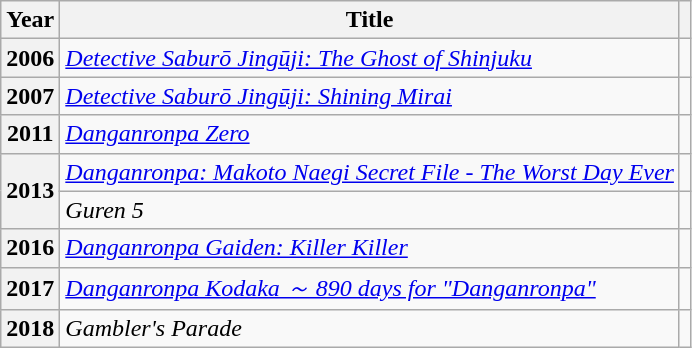<table class="wikitable sortable">
<tr>
<th>Year</th>
<th>Title</th>
<th class="unsortable"></th>
</tr>
<tr>
<th>2006</th>
<td><em><a href='#'>Detective Saburō Jingūji: The Ghost of Shinjuku</a></em></td>
<td></td>
</tr>
<tr>
<th>2007</th>
<td><em><a href='#'>Detective Saburō Jingūji: Shining Mirai</a></em></td>
<td></td>
</tr>
<tr>
<th>2011</th>
<td><em><a href='#'>Danganronpa Zero</a></em></td>
<td></td>
</tr>
<tr>
<th rowspan="2">2013</th>
<td><em><a href='#'>Danganronpa: Makoto Naegi Secret File - The Worst Day Ever</a></em></td>
<td></td>
</tr>
<tr>
<td><em>Guren 5</em></td>
<td></td>
</tr>
<tr>
<th>2016</th>
<td><em><a href='#'>Danganronpa Gaiden: Killer Killer</a></em></td>
<td></td>
</tr>
<tr>
<th>2017</th>
<td><em><a href='#'>Danganronpa Kodaka ～ 890 days for "Danganronpa"</a></em></td>
<td></td>
</tr>
<tr>
<th>2018</th>
<td><em>Gambler's Parade</em></td>
<td></td>
</tr>
</table>
